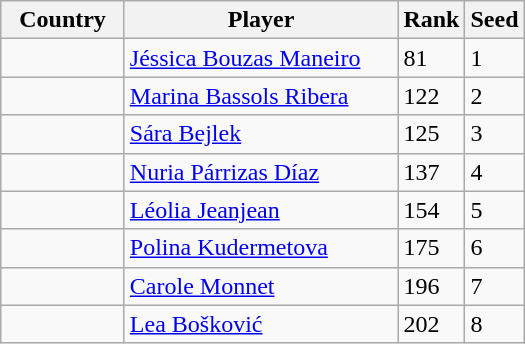<table class="wikitable">
<tr>
<th width="75">Country</th>
<th width="175">Player</th>
<th>Rank</th>
<th>Seed</th>
</tr>
<tr>
<td></td>
<td><a href='#'>Jéssica Bouzas Maneiro</a></td>
<td>81</td>
<td>1</td>
</tr>
<tr>
<td></td>
<td><a href='#'>Marina Bassols Ribera</a></td>
<td>122</td>
<td>2</td>
</tr>
<tr>
<td></td>
<td><a href='#'>Sára Bejlek</a></td>
<td>125</td>
<td>3</td>
</tr>
<tr>
<td></td>
<td><a href='#'>Nuria Párrizas Díaz</a></td>
<td>137</td>
<td>4</td>
</tr>
<tr>
<td></td>
<td><a href='#'>Léolia Jeanjean</a></td>
<td>154</td>
<td>5</td>
</tr>
<tr>
<td></td>
<td><a href='#'>Polina Kudermetova</a></td>
<td>175</td>
<td>6</td>
</tr>
<tr>
<td></td>
<td><a href='#'>Carole Monnet</a></td>
<td>196</td>
<td>7</td>
</tr>
<tr>
<td></td>
<td><a href='#'>Lea Bošković</a></td>
<td>202</td>
<td>8</td>
</tr>
</table>
